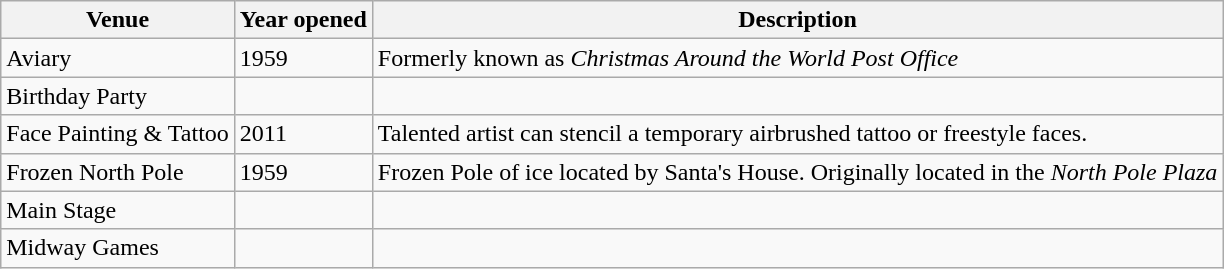<table class="wikitable sortable">
<tr>
<th>Venue</th>
<th>Year opened</th>
<th>Description</th>
</tr>
<tr>
<td>Aviary</td>
<td>1959</td>
<td>Formerly known as <em>Christmas Around the World Post Office</em></td>
</tr>
<tr>
<td>Birthday Party</td>
<td></td>
<td></td>
</tr>
<tr>
<td>Face Painting & Tattoo</td>
<td>2011</td>
<td>Talented artist can stencil a temporary airbrushed tattoo or freestyle faces.</td>
</tr>
<tr>
<td>Frozen North Pole</td>
<td>1959</td>
<td>Frozen Pole of ice located by Santa's House. Originally located in the <em>North Pole Plaza</em></td>
</tr>
<tr>
<td>Main Stage</td>
<td></td>
<td></td>
</tr>
<tr>
<td>Midway Games</td>
<td></td>
<td></td>
</tr>
</table>
